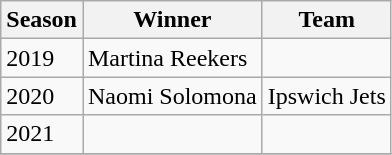<table class="wikitable collapsible">
<tr>
<th>Season</th>
<th>Winner</th>
<th>Team</th>
</tr>
<tr>
<td>2019</td>
<td>Martina Reekers</td>
<td></td>
</tr>
<tr>
<td>2020</td>
<td>Naomi Solomona</td>
<td>Ipswich Jets</td>
</tr>
<tr>
<td>2021</td>
<td></td>
<td></td>
</tr>
<tr>
</tr>
</table>
